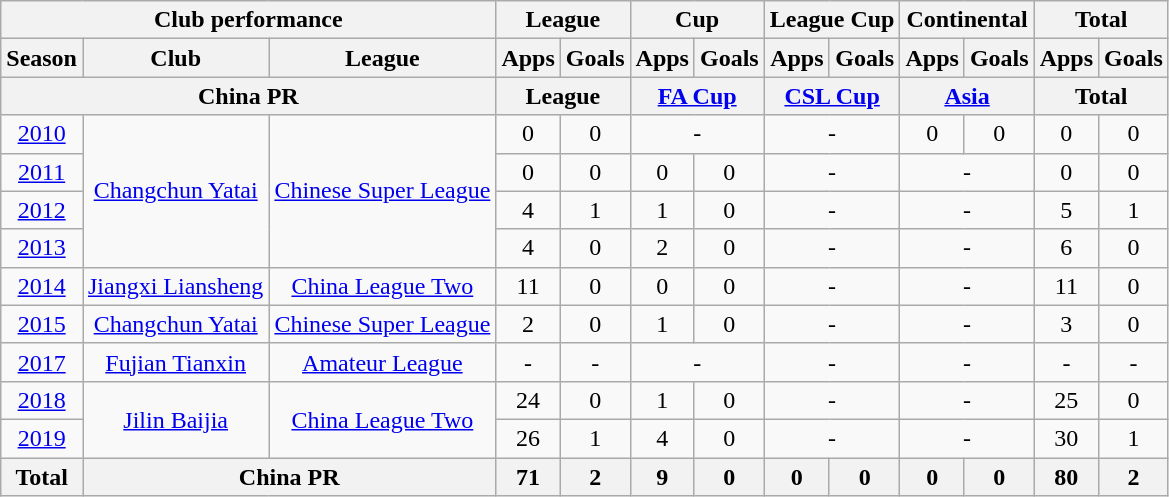<table class="wikitable" style="text-align:center">
<tr>
<th colspan=3>Club performance</th>
<th colspan=2>League</th>
<th colspan=2>Cup</th>
<th colspan=2>League Cup</th>
<th colspan=2>Continental</th>
<th colspan=2>Total</th>
</tr>
<tr>
<th>Season</th>
<th>Club</th>
<th>League</th>
<th>Apps</th>
<th>Goals</th>
<th>Apps</th>
<th>Goals</th>
<th>Apps</th>
<th>Goals</th>
<th>Apps</th>
<th>Goals</th>
<th>Apps</th>
<th>Goals</th>
</tr>
<tr>
<th colspan=3>China PR</th>
<th colspan=2>League</th>
<th colspan=2><a href='#'>FA Cup</a></th>
<th colspan=2><a href='#'>CSL Cup</a></th>
<th colspan=2><a href='#'>Asia</a></th>
<th colspan=2>Total</th>
</tr>
<tr>
<td><a href='#'>2010</a></td>
<td rowspan="4"><a href='#'>Changchun Yatai</a></td>
<td rowspan="4"><a href='#'>Chinese Super League</a></td>
<td>0</td>
<td>0</td>
<td colspan="2">-</td>
<td colspan="2">-</td>
<td>0</td>
<td>0</td>
<td>0</td>
<td>0</td>
</tr>
<tr>
<td><a href='#'>2011</a></td>
<td>0</td>
<td>0</td>
<td>0</td>
<td>0</td>
<td colspan="2">-</td>
<td colspan="2">-</td>
<td>0</td>
<td>0</td>
</tr>
<tr>
<td><a href='#'>2012</a></td>
<td>4</td>
<td>1</td>
<td>1</td>
<td>0</td>
<td colspan="2">-</td>
<td colspan="2">-</td>
<td>5</td>
<td>1</td>
</tr>
<tr>
<td><a href='#'>2013</a></td>
<td>4</td>
<td>0</td>
<td>2</td>
<td>0</td>
<td colspan="2">-</td>
<td colspan="2">-</td>
<td>6</td>
<td>0</td>
</tr>
<tr>
<td><a href='#'>2014</a></td>
<td><a href='#'>Jiangxi Liansheng</a></td>
<td><a href='#'>China League Two</a></td>
<td>11</td>
<td>0</td>
<td>0</td>
<td>0</td>
<td colspan="2">-</td>
<td colspan="2">-</td>
<td>11</td>
<td>0</td>
</tr>
<tr>
<td><a href='#'>2015</a></td>
<td rowspan="1"><a href='#'>Changchun Yatai</a></td>
<td rowspan="1"><a href='#'>Chinese Super League</a></td>
<td>2</td>
<td>0</td>
<td>1</td>
<td>0</td>
<td colspan="2">-</td>
<td colspan="2">-</td>
<td>3</td>
<td>0</td>
</tr>
<tr>
<td><a href='#'>2017</a></td>
<td><a href='#'>Fujian Tianxin</a></td>
<td><a href='#'>Amateur League</a></td>
<td>-</td>
<td>-</td>
<td colspan="2">-</td>
<td colspan="2">-</td>
<td colspan="2">-</td>
<td>-</td>
<td>-</td>
</tr>
<tr>
<td><a href='#'>2018</a></td>
<td rowspan="2"><a href='#'>Jilin Baijia</a></td>
<td rowspan="2"><a href='#'>China League Two</a></td>
<td>24</td>
<td>0</td>
<td>1</td>
<td>0</td>
<td colspan="2">-</td>
<td colspan="2">-</td>
<td>25</td>
<td>0</td>
</tr>
<tr>
<td><a href='#'>2019</a></td>
<td>26</td>
<td>1</td>
<td>4</td>
<td>0</td>
<td colspan="2">-</td>
<td colspan="2">-</td>
<td>30</td>
<td>1</td>
</tr>
<tr>
<th rowspan=3>Total</th>
<th colspan=2>China PR</th>
<th>71</th>
<th>2</th>
<th>9</th>
<th>0</th>
<th>0</th>
<th>0</th>
<th>0</th>
<th>0</th>
<th>80</th>
<th>2</th>
</tr>
</table>
